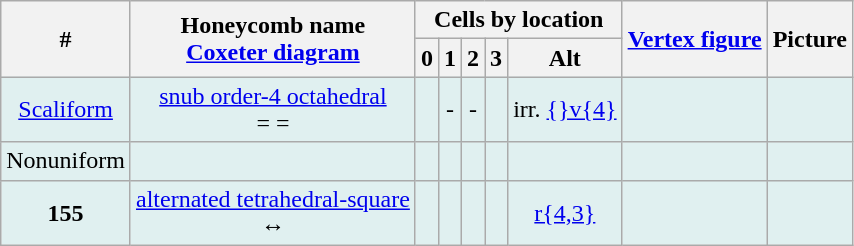<table class="wikitable">
<tr>
<th rowspan=2>#</th>
<th rowspan=2>Honeycomb name<br><a href='#'>Coxeter diagram</a></th>
<th colspan=5>Cells by location</th>
<th rowspan=2><a href='#'>Vertex figure</a></th>
<th rowspan=2>Picture</th>
</tr>
<tr>
<th>0<br></th>
<th>1<br></th>
<th>2<br></th>
<th>3<br></th>
<th>Alt</th>
</tr>
<tr align=center  BGCOLOR="#e0f0f0">
<td><a href='#'>Scaliform</a></td>
<td><a href='#'>snub order-4 octahedral</a><br> =  = </td>
<td></td>
<td>-</td>
<td>-</td>
<td></td>
<td>irr. <a href='#'>{}v{4}</a></td>
<td></td>
<td></td>
</tr>
<tr align=center  BGCOLOR="#e0f0f0">
<td>Nonuniform</td>
<td></td>
<td></td>
<td></td>
<td></td>
<td></td>
<td></td>
<td></td>
<td></td>
</tr>
<tr align=center  BGCOLOR="#e0f0f0">
<td><strong>155</strong></td>
<td><a href='#'>alternated tetrahedral-square</a><br> ↔ </td>
<td></td>
<td></td>
<td></td>
<td></td>
<td><a href='#'>r{4,3}</a></td>
<td></td>
<td></td>
</tr>
</table>
